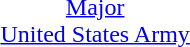<table>
<tr>
<td align="center"></td>
<td></td>
<td align="center"></td>
</tr>
<tr>
<td colspan="2" align="center"></td>
<td align="center"><a href='#'>Major</a><br><a href='#'>United States Army</a></td>
</tr>
</table>
